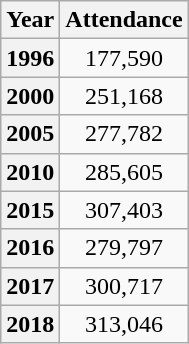<table class="wikitable" style="text-align:center">
<tr>
<th>Year</th>
<th>Attendance</th>
</tr>
<tr>
<th>1996</th>
<td>177,590</td>
</tr>
<tr>
<th>2000</th>
<td>251,168</td>
</tr>
<tr>
<th>2005</th>
<td>277,782</td>
</tr>
<tr>
<th>2010</th>
<td>285,605</td>
</tr>
<tr>
<th>2015</th>
<td>307,403</td>
</tr>
<tr>
<th>2016</th>
<td>279,797</td>
</tr>
<tr>
<th>2017</th>
<td>300,717</td>
</tr>
<tr>
<th>2018</th>
<td>313,046</td>
</tr>
</table>
